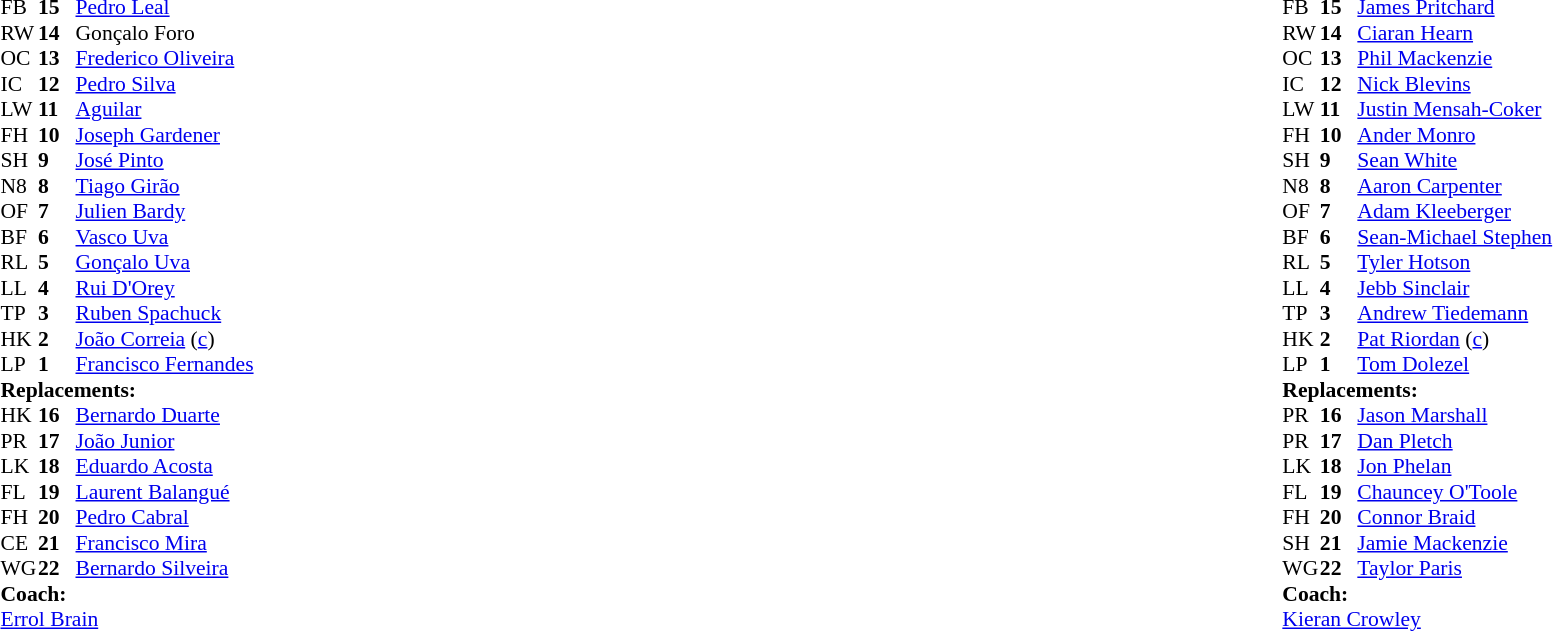<table width="100%">
<tr>
<td valign="top" width="50%"><br><table style="font-size: 90%" cellspacing="0" cellpadding="0">
<tr>
<th width="25"></th>
<th width="25"></th>
</tr>
<tr>
<td>FB</td>
<td><strong>15</strong></td>
<td><a href='#'>Pedro Leal</a></td>
</tr>
<tr>
<td>RW</td>
<td><strong>14</strong></td>
<td>Gonçalo Foro</td>
</tr>
<tr>
<td>OC</td>
<td><strong>13</strong></td>
<td><a href='#'>Frederico Oliveira</a></td>
</tr>
<tr>
<td>IC</td>
<td><strong>12</strong></td>
<td><a href='#'>Pedro Silva</a></td>
</tr>
<tr>
<td>LW</td>
<td><strong>11</strong></td>
<td><a href='#'>Aguilar</a></td>
</tr>
<tr>
<td>FH</td>
<td><strong>10</strong></td>
<td><a href='#'>Joseph Gardener</a></td>
</tr>
<tr>
<td>SH</td>
<td><strong>9</strong></td>
<td><a href='#'>José Pinto</a></td>
</tr>
<tr>
<td>N8</td>
<td><strong>8</strong></td>
<td><a href='#'>Tiago Girão</a></td>
</tr>
<tr>
<td>OF</td>
<td><strong>7</strong></td>
<td><a href='#'>Julien Bardy</a></td>
</tr>
<tr>
<td>BF</td>
<td><strong>6</strong></td>
<td><a href='#'>Vasco Uva</a></td>
</tr>
<tr>
<td>RL</td>
<td><strong>5</strong></td>
<td><a href='#'>Gonçalo Uva</a></td>
</tr>
<tr>
<td>LL</td>
<td><strong>4</strong></td>
<td><a href='#'>Rui D'Orey</a></td>
</tr>
<tr>
<td>TP</td>
<td><strong>3</strong></td>
<td><a href='#'>Ruben Spachuck</a></td>
</tr>
<tr>
<td>HK</td>
<td><strong>2</strong></td>
<td><a href='#'>João Correia</a> (<a href='#'>c</a>)</td>
</tr>
<tr>
<td>LP</td>
<td><strong>1</strong></td>
<td><a href='#'>Francisco Fernandes</a></td>
</tr>
<tr>
<td colspan="4"><strong>Replacements:</strong></td>
</tr>
<tr>
<td>HK</td>
<td><strong>16</strong></td>
<td><a href='#'>Bernardo Duarte</a></td>
</tr>
<tr>
<td>PR</td>
<td><strong>17</strong></td>
<td><a href='#'>João Junior</a></td>
</tr>
<tr>
<td>LK</td>
<td><strong>18</strong></td>
<td><a href='#'>Eduardo Acosta</a></td>
</tr>
<tr>
<td>FL</td>
<td><strong>19</strong></td>
<td><a href='#'>Laurent Balangué</a></td>
</tr>
<tr>
<td>FH</td>
<td><strong>20</strong></td>
<td><a href='#'>Pedro Cabral</a></td>
</tr>
<tr>
<td>CE</td>
<td><strong>21</strong></td>
<td><a href='#'>Francisco Mira</a></td>
</tr>
<tr>
<td>WG</td>
<td><strong>22</strong></td>
<td><a href='#'>Bernardo Silveira</a></td>
</tr>
<tr>
<td colspan="4"><strong>Coach:</strong></td>
</tr>
<tr>
<td colspan="4"> <a href='#'>Errol Brain</a></td>
</tr>
</table>
</td>
<td valign="top" width="50%"><br><table style="font-size: 90%" cellspacing="0" cellpadding="0" align="center">
<tr>
<th width="25"></th>
<th width="25"></th>
</tr>
<tr>
<td>FB</td>
<td><strong>15</strong></td>
<td><a href='#'>James Pritchard</a></td>
</tr>
<tr>
<td>RW</td>
<td><strong>14</strong></td>
<td><a href='#'>Ciaran Hearn</a></td>
</tr>
<tr>
<td>OC</td>
<td><strong>13</strong></td>
<td><a href='#'>Phil Mackenzie</a></td>
</tr>
<tr>
<td>IC</td>
<td><strong>12</strong></td>
<td><a href='#'>Nick Blevins</a></td>
</tr>
<tr>
<td>LW</td>
<td><strong>11</strong></td>
<td><a href='#'>Justin Mensah-Coker</a></td>
</tr>
<tr>
<td>FH</td>
<td><strong>10</strong></td>
<td><a href='#'>Ander Monro</a></td>
</tr>
<tr>
<td>SH</td>
<td><strong>9</strong></td>
<td><a href='#'>Sean White</a></td>
</tr>
<tr>
<td>N8</td>
<td><strong>8</strong></td>
<td><a href='#'>Aaron Carpenter</a></td>
</tr>
<tr>
<td>OF</td>
<td><strong>7</strong></td>
<td><a href='#'>Adam Kleeberger</a></td>
</tr>
<tr>
<td>BF</td>
<td><strong>6</strong></td>
<td><a href='#'>Sean-Michael Stephen</a></td>
</tr>
<tr>
<td>RL</td>
<td><strong>5</strong></td>
<td><a href='#'>Tyler Hotson</a></td>
</tr>
<tr>
<td>LL</td>
<td><strong>4</strong></td>
<td><a href='#'>Jebb Sinclair</a></td>
</tr>
<tr>
<td>TP</td>
<td><strong>3</strong></td>
<td><a href='#'>Andrew Tiedemann</a></td>
</tr>
<tr>
<td>HK</td>
<td><strong>2</strong></td>
<td><a href='#'>Pat Riordan</a> (<a href='#'>c</a>)</td>
</tr>
<tr>
<td>LP</td>
<td><strong>1</strong></td>
<td><a href='#'>Tom Dolezel</a></td>
</tr>
<tr>
<td colspan="4"><strong>Replacements:</strong></td>
</tr>
<tr>
<td>PR</td>
<td><strong>16</strong></td>
<td><a href='#'>Jason Marshall</a></td>
</tr>
<tr>
<td>PR</td>
<td><strong>17</strong></td>
<td><a href='#'>Dan Pletch</a></td>
</tr>
<tr>
<td>LK</td>
<td><strong>18</strong></td>
<td><a href='#'>Jon Phelan</a></td>
</tr>
<tr>
<td>FL</td>
<td><strong>19</strong></td>
<td><a href='#'>Chauncey O'Toole</a></td>
</tr>
<tr>
<td>FH</td>
<td><strong>20</strong></td>
<td><a href='#'>Connor Braid</a></td>
</tr>
<tr>
<td>SH</td>
<td><strong>21</strong></td>
<td><a href='#'>Jamie Mackenzie</a></td>
</tr>
<tr>
<td>WG</td>
<td><strong>22</strong></td>
<td><a href='#'>Taylor Paris</a></td>
</tr>
<tr>
<td colspan="4"><strong>Coach:</strong></td>
</tr>
<tr>
<td colspan="4"> <a href='#'>Kieran Crowley</a></td>
</tr>
</table>
</td>
</tr>
</table>
